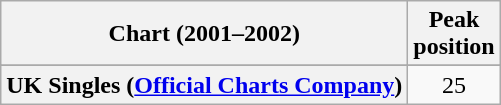<table class="wikitable sortable plainrowheaders" style="text-align:center">
<tr>
<th>Chart (2001–2002)</th>
<th>Peak <br>position</th>
</tr>
<tr>
</tr>
<tr>
</tr>
<tr>
</tr>
<tr>
</tr>
<tr>
</tr>
<tr>
</tr>
<tr>
<th scope="row">UK Singles (<a href='#'>Official Charts Company</a>)</th>
<td>25</td>
</tr>
</table>
